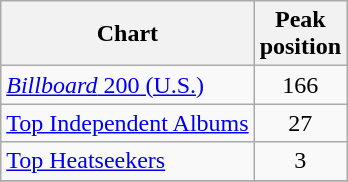<table class="wikitable sortable">
<tr>
<th align="left">Chart</th>
<th align="left">Peak<br>position</th>
</tr>
<tr>
<td><a href='#'><em>Billboard</em> 200 (U.S.)</a></td>
<td align="center">166</td>
</tr>
<tr>
<td><a href='#'>Top Independent Albums</a></td>
<td align="center">27</td>
</tr>
<tr>
<td><a href='#'>Top Heatseekers</a></td>
<td align="center">3</td>
</tr>
<tr>
</tr>
</table>
